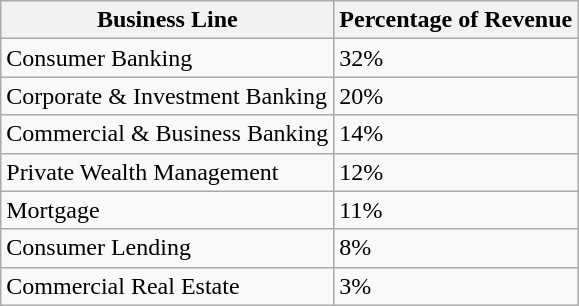<table class="wikitable">
<tr>
<th>Business Line</th>
<th>Percentage of Revenue</th>
</tr>
<tr>
<td>Consumer Banking</td>
<td>32%</td>
</tr>
<tr>
<td>Corporate & Investment Banking</td>
<td>20%</td>
</tr>
<tr>
<td>Commercial & Business Banking</td>
<td>14%</td>
</tr>
<tr>
<td>Private Wealth Management</td>
<td>12%</td>
</tr>
<tr>
<td>Mortgage</td>
<td>11%</td>
</tr>
<tr>
<td>Consumer Lending</td>
<td>8%</td>
</tr>
<tr>
<td>Commercial Real Estate</td>
<td>3%</td>
</tr>
</table>
